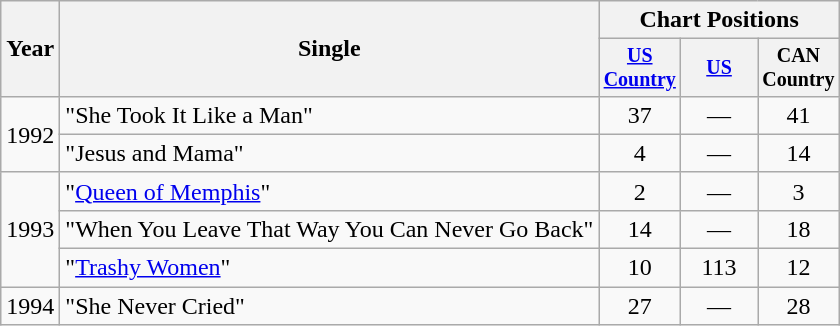<table class="wikitable" style="text-align:center;">
<tr>
<th rowspan="2">Year</th>
<th rowspan="2">Single</th>
<th colspan="3">Chart Positions</th>
</tr>
<tr style="font-size:smaller;">
<th width="45"><a href='#'>US Country</a></th>
<th width="45"><a href='#'>US</a></th>
<th width="45">CAN Country</th>
</tr>
<tr>
<td rowspan="2">1992</td>
<td align="left">"She Took It Like a Man"</td>
<td>37</td>
<td>—</td>
<td>41</td>
</tr>
<tr>
<td align="left">"Jesus and Mama"</td>
<td>4</td>
<td>—</td>
<td>14</td>
</tr>
<tr>
<td rowspan="3">1993</td>
<td align="left">"<a href='#'>Queen of Memphis</a>"</td>
<td>2</td>
<td>—</td>
<td>3</td>
</tr>
<tr>
<td align="left">"When You Leave That Way You Can Never Go Back"</td>
<td>14</td>
<td>—</td>
<td>18</td>
</tr>
<tr>
<td align="left">"<a href='#'>Trashy Women</a>"</td>
<td>10</td>
<td>113</td>
<td>12</td>
</tr>
<tr>
<td>1994</td>
<td align="left">"She Never Cried"</td>
<td>27</td>
<td>—</td>
<td>28</td>
</tr>
</table>
